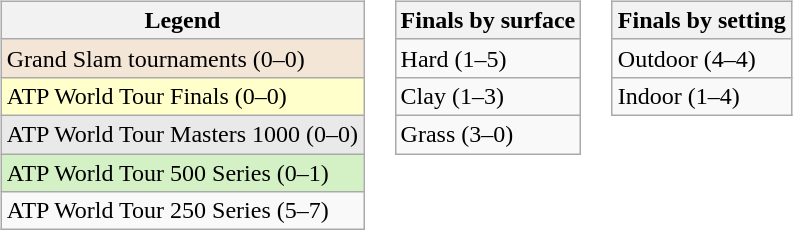<table>
<tr valign="top">
<td><br><table class="wikitable">
<tr>
<th>Legend</th>
</tr>
<tr style="background:#f3e6d7;">
<td>Grand Slam tournaments (0–0)</td>
</tr>
<tr style="background:#ffffcc;">
<td>ATP World Tour Finals (0–0)</td>
</tr>
<tr style="background:#e9e9e9;">
<td>ATP World Tour Masters 1000 (0–0)</td>
</tr>
<tr style="background:#d4f1c5;">
<td>ATP World Tour 500 Series (0–1)</td>
</tr>
<tr>
<td>ATP World Tour 250 Series (5–7)</td>
</tr>
</table>
</td>
<td><br><table class="wikitable">
<tr>
<th>Finals by surface</th>
</tr>
<tr>
<td>Hard (1–5)</td>
</tr>
<tr>
<td>Clay (1–3)</td>
</tr>
<tr>
<td>Grass (3–0)</td>
</tr>
</table>
</td>
<td><br><table class="wikitable">
<tr>
<th>Finals by setting</th>
</tr>
<tr>
<td>Outdoor (4–4)</td>
</tr>
<tr>
<td>Indoor (1–4)</td>
</tr>
</table>
</td>
</tr>
</table>
